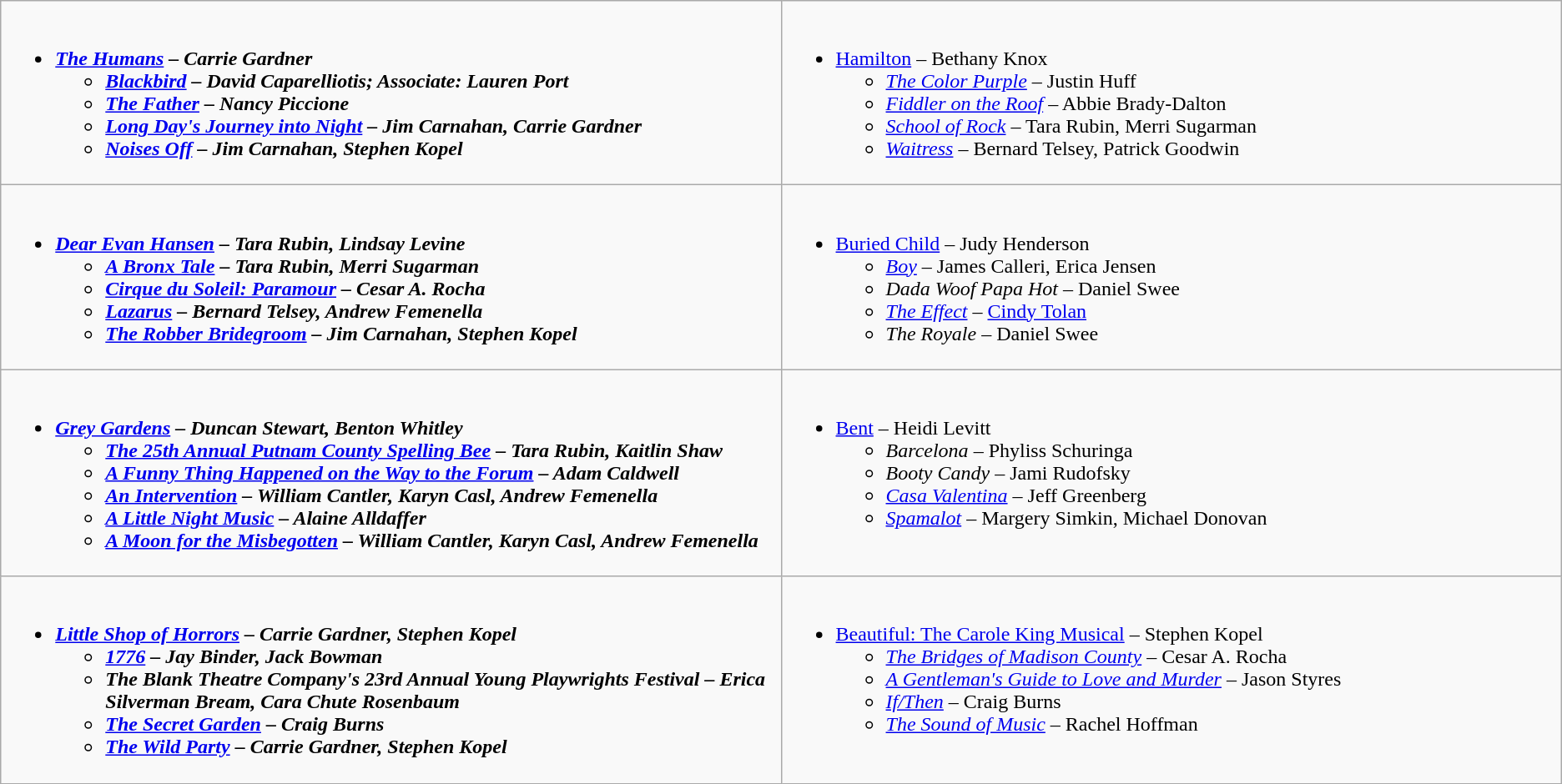<table class=wikitable>
<tr>
<td valign="top" width="50%"><br><ul><li><strong><em><a href='#'>The Humans</a><em> – Carrie Gardner<strong><ul><li></em><a href='#'>Blackbird</a><em> – David Caparelliotis; Associate: Lauren Port</li><li></em><a href='#'>The Father</a><em> – Nancy Piccione</li><li></em><a href='#'>Long Day's Journey into Night</a><em> – Jim Carnahan, Carrie Gardner</li><li></em><a href='#'>Noises Off</a><em> – Jim Carnahan, Stephen Kopel</li></ul></li></ul></td>
<td valign="top" width="50%"><br><ul><li></em></strong><a href='#'>Hamilton</a></em> – Bethany Knox</strong><ul><li><em><a href='#'>The Color Purple</a></em> – Justin Huff</li><li><em><a href='#'>Fiddler on the Roof</a></em> – Abbie Brady-Dalton</li><li><em><a href='#'>School of Rock</a></em> – Tara Rubin, Merri Sugarman</li><li><em><a href='#'>Waitress</a></em> – Bernard Telsey, Patrick Goodwin</li></ul></li></ul></td>
</tr>
<tr>
<td valign="top" width="50%"><br><ul><li><strong><em><a href='#'>Dear Evan Hansen</a><em> – Tara Rubin, Lindsay Levine<strong><ul><li></em><a href='#'>A Bronx Tale</a><em> – Tara Rubin, Merri Sugarman</li><li></em><a href='#'>Cirque du Soleil: Paramour</a><em> – Cesar A. Rocha</li><li></em><a href='#'>Lazarus</a><em> – Bernard Telsey, Andrew Femenella</li><li></em><a href='#'>The Robber Bridegroom</a><em> – Jim Carnahan, Stephen Kopel</li></ul></li></ul></td>
<td valign="top" width="50%"><br><ul><li></em></strong><a href='#'>Buried Child</a></em> – Judy Henderson</strong><ul><li><em><a href='#'>Boy</a></em> – James Calleri, Erica Jensen</li><li><em>Dada Woof Papa Hot</em> – Daniel Swee</li><li><em><a href='#'>The Effect</a></em> – <a href='#'>Cindy Tolan</a></li><li><em>The Royale</em> – Daniel Swee</li></ul></li></ul></td>
</tr>
<tr>
<td valign="top" width="50%"><br><ul><li><strong><em><a href='#'>Grey Gardens</a><em> – Duncan Stewart, Benton Whitley<strong><ul><li></em><a href='#'>The 25th Annual Putnam County Spelling Bee</a><em> – Tara Rubin, Kaitlin Shaw</li><li></em><a href='#'>A Funny Thing Happened on the Way to the Forum</a><em> – Adam Caldwell</li><li></em><a href='#'>An Intervention</a><em> – William Cantler, Karyn Casl, Andrew Femenella</li><li></em><a href='#'>A Little Night Music</a><em> – Alaine Alldaffer</li><li></em><a href='#'>A Moon for the Misbegotten</a><em> – William Cantler, Karyn Casl, Andrew Femenella</li></ul></li></ul></td>
<td valign="top" width="50%"><br><ul><li></em></strong><a href='#'>Bent</a></em> – Heidi Levitt</strong><ul><li><em>Barcelona</em> – Phyliss Schuringa</li><li><em>Booty Candy</em> – Jami Rudofsky</li><li><em><a href='#'>Casa Valentina</a></em> – Jeff Greenberg</li><li><em><a href='#'>Spamalot</a></em> – Margery Simkin, Michael Donovan</li></ul></li></ul></td>
</tr>
<tr>
<td valign="top" width="50%"><br><ul><li><strong><em><a href='#'>Little Shop of Horrors</a><em> – Carrie Gardner, Stephen Kopel<strong><ul><li></em><a href='#'>1776</a><em> – Jay Binder, Jack Bowman</li><li></em>The Blank Theatre Company's 23rd Annual Young Playwrights Festival<em> – Erica Silverman Bream, Cara Chute Rosenbaum</li><li></em><a href='#'>The Secret Garden</a><em> – Craig Burns</li><li></em><a href='#'>The Wild Party</a><em> – Carrie Gardner, Stephen Kopel</li></ul></li></ul></td>
<td valign="top" width="50%"><br><ul><li></em></strong><a href='#'>Beautiful: The Carole King Musical</a></em> – Stephen Kopel</strong><ul><li><em><a href='#'>The Bridges of Madison County</a></em> – Cesar A. Rocha</li><li><em><a href='#'>A Gentleman's Guide to Love and Murder</a></em> – Jason Styres</li><li><em><a href='#'>If/Then</a></em> – Craig Burns</li><li><em><a href='#'>The Sound of Music</a></em> – Rachel Hoffman</li></ul></li></ul></td>
</tr>
</table>
